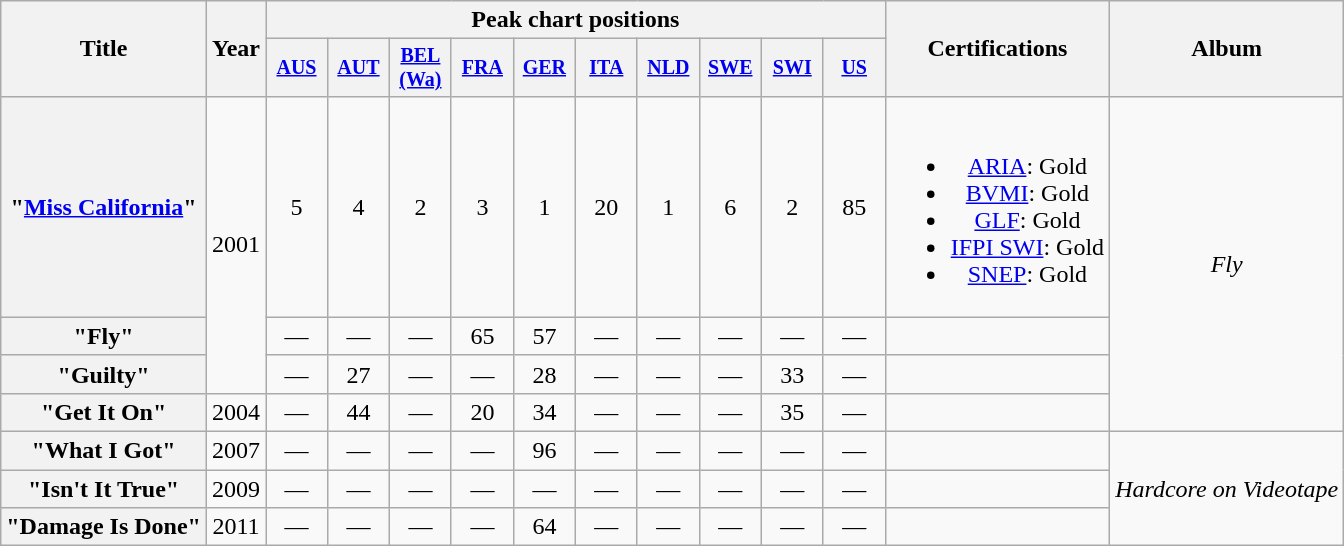<table class="wikitable plainrowheaders" style="text-align:center;">
<tr>
<th rowspan="2">Title</th>
<th rowspan="2">Year</th>
<th colspan="10">Peak chart positions</th>
<th rowspan="2">Certifications</th>
<th rowspan="2">Album</th>
</tr>
<tr style="font-size:smaller;">
<th width="35"><a href='#'>AUS</a><br></th>
<th width="35"><a href='#'>AUT</a><br></th>
<th width="35"><a href='#'>BEL<br>(Wa)</a><br></th>
<th width="35"><a href='#'>FRA</a><br></th>
<th width="35"><a href='#'>GER</a><br></th>
<th width="35"><a href='#'>ITA</a><br></th>
<th width="35"><a href='#'>NLD</a><br></th>
<th width="35"><a href='#'>SWE</a><br></th>
<th width="35"><a href='#'>SWI</a><br></th>
<th width="35"><a href='#'>US</a><br></th>
</tr>
<tr>
<th scope="row">"<a href='#'>Miss California</a>"<br></th>
<td rowspan="3">2001</td>
<td>5</td>
<td>4</td>
<td>2</td>
<td>3</td>
<td>1</td>
<td>20</td>
<td>1</td>
<td>6</td>
<td>2</td>
<td>85</td>
<td><br><ul><li><a href='#'>ARIA</a>: Gold</li><li><a href='#'>BVMI</a>: Gold</li><li><a href='#'>GLF</a>: Gold</li><li><a href='#'>IFPI SWI</a>: Gold</li><li><a href='#'>SNEP</a>: Gold</li></ul></td>
<td align="center" rowspan="4"><em>Fly</em></td>
</tr>
<tr>
<th scope="row">"Fly"<br></th>
<td>—</td>
<td>—</td>
<td>—</td>
<td>65</td>
<td>57</td>
<td>—</td>
<td>—</td>
<td>—</td>
<td>—</td>
<td>—</td>
<td></td>
</tr>
<tr>
<th scope="row">"Guilty" </th>
<td>—</td>
<td>27</td>
<td>—</td>
<td>—</td>
<td>28</td>
<td>—</td>
<td>—</td>
<td>—</td>
<td>33</td>
<td>—</td>
<td></td>
</tr>
<tr>
<th scope="row">"Get It On"</th>
<td>2004</td>
<td>—</td>
<td>44</td>
<td>—</td>
<td>20</td>
<td>34</td>
<td>—</td>
<td>—</td>
<td>—</td>
<td>35</td>
<td>—</td>
<td></td>
</tr>
<tr>
<th scope="row">"What I Got"</th>
<td>2007</td>
<td>—</td>
<td>—</td>
<td>—</td>
<td>—</td>
<td>96</td>
<td>—</td>
<td>—</td>
<td>—</td>
<td>—</td>
<td>—</td>
<td></td>
<td align="center" rowspan="3"><em>Hardcore on Videotape</em></td>
</tr>
<tr>
<th scope="row">"Isn't It True"</th>
<td>2009</td>
<td>—</td>
<td>—</td>
<td>—</td>
<td>—</td>
<td>—</td>
<td>—</td>
<td>—</td>
<td>—</td>
<td>—</td>
<td>—</td>
<td></td>
</tr>
<tr>
<th scope="row">"Damage Is Done"</th>
<td>2011</td>
<td>—</td>
<td>—</td>
<td>—</td>
<td>—</td>
<td>64</td>
<td>—</td>
<td>—</td>
<td>—</td>
<td>—</td>
<td>—</td>
<td></td>
</tr>
</table>
